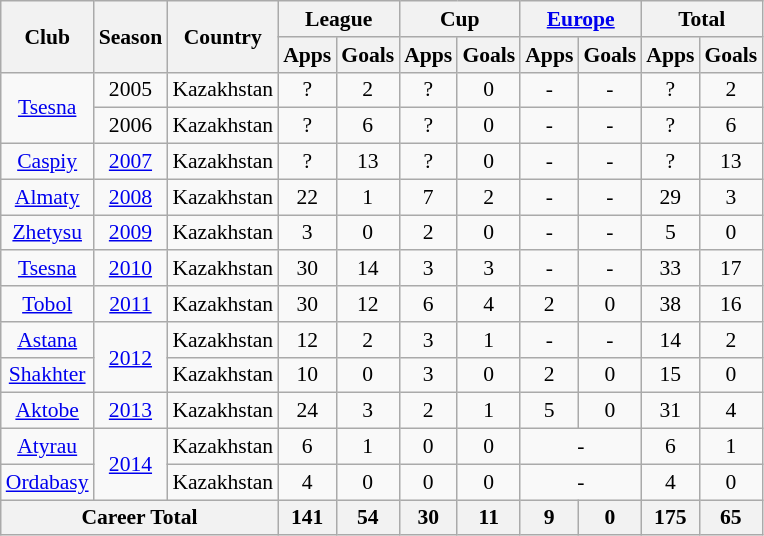<table class="wikitable" style="font-size:90%; text-align: center;">
<tr>
<th rowspan="2">Club</th>
<th rowspan="2">Season</th>
<th rowspan="2">Country</th>
<th colspan="2">League</th>
<th colspan="2">Cup</th>
<th colspan="2"><a href='#'>Europe</a></th>
<th colspan="2">Total</th>
</tr>
<tr>
<th>Apps</th>
<th>Goals</th>
<th>Apps</th>
<th>Goals</th>
<th>Apps</th>
<th>Goals</th>
<th>Apps</th>
<th>Goals</th>
</tr>
<tr>
<td rowspan="2" valign="center"><a href='#'>Tsesna</a></td>
<td>2005</td>
<td>Kazakhstan</td>
<td>?</td>
<td>2</td>
<td>?</td>
<td>0</td>
<td>-</td>
<td>-</td>
<td>?</td>
<td>2</td>
</tr>
<tr>
<td>2006</td>
<td>Kazakhstan</td>
<td>?</td>
<td>6</td>
<td>?</td>
<td>0</td>
<td>-</td>
<td>-</td>
<td>?</td>
<td>6</td>
</tr>
<tr>
<td><a href='#'>Caspiy</a></td>
<td><a href='#'>2007</a></td>
<td>Kazakhstan</td>
<td>?</td>
<td>13</td>
<td>?</td>
<td>0</td>
<td>-</td>
<td>-</td>
<td>?</td>
<td>13</td>
</tr>
<tr>
<td><a href='#'>Almaty</a></td>
<td><a href='#'>2008</a></td>
<td>Kazakhstan</td>
<td>22</td>
<td>1</td>
<td>7</td>
<td>2</td>
<td>-</td>
<td>-</td>
<td>29</td>
<td>3</td>
</tr>
<tr>
<td><a href='#'>Zhetysu</a></td>
<td><a href='#'>2009</a></td>
<td>Kazakhstan</td>
<td>3</td>
<td>0</td>
<td>2</td>
<td>0</td>
<td>-</td>
<td>-</td>
<td>5</td>
<td>0</td>
</tr>
<tr>
<td><a href='#'>Tsesna</a></td>
<td><a href='#'>2010</a></td>
<td>Kazakhstan</td>
<td>30</td>
<td>14</td>
<td>3</td>
<td>3</td>
<td>-</td>
<td>-</td>
<td>33</td>
<td>17</td>
</tr>
<tr>
<td><a href='#'>Tobol</a></td>
<td><a href='#'>2011</a></td>
<td>Kazakhstan</td>
<td>30</td>
<td>12</td>
<td>6</td>
<td>4</td>
<td>2</td>
<td>0</td>
<td>38</td>
<td>16</td>
</tr>
<tr>
<td><a href='#'>Astana</a></td>
<td rowspan="2" valign="center"><a href='#'>2012</a></td>
<td>Kazakhstan</td>
<td>12</td>
<td>2</td>
<td>3</td>
<td>1</td>
<td>-</td>
<td>-</td>
<td>14</td>
<td>2</td>
</tr>
<tr>
<td><a href='#'>Shakhter</a></td>
<td>Kazakhstan</td>
<td>10</td>
<td>0</td>
<td>3</td>
<td>0</td>
<td>2</td>
<td>0</td>
<td>15</td>
<td>0</td>
</tr>
<tr>
<td><a href='#'>Aktobe</a></td>
<td><a href='#'>2013</a></td>
<td>Kazakhstan</td>
<td>24</td>
<td>3</td>
<td>2</td>
<td>1</td>
<td>5</td>
<td>0</td>
<td>31</td>
<td>4</td>
</tr>
<tr>
<td><a href='#'>Atyrau</a></td>
<td rowspan="2" valign="center"><a href='#'>2014</a></td>
<td>Kazakhstan</td>
<td>6</td>
<td>1</td>
<td>0</td>
<td>0</td>
<td colspan="2">-</td>
<td>6</td>
<td>1</td>
</tr>
<tr>
<td><a href='#'>Ordabasy</a></td>
<td>Kazakhstan</td>
<td>4</td>
<td>0</td>
<td>0</td>
<td>0</td>
<td colspan="2">-</td>
<td>4</td>
<td>0</td>
</tr>
<tr>
<th colspan="3">Career Total</th>
<th>141</th>
<th>54</th>
<th>30</th>
<th>11</th>
<th>9</th>
<th>0</th>
<th>175</th>
<th>65</th>
</tr>
</table>
